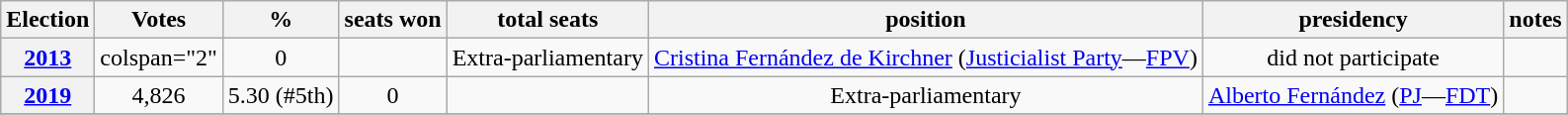<table class="wikitable" style=text-align:center>
<tr>
<th>Election</th>
<th>Votes</th>
<th>%</th>
<th>seats won</th>
<th>total seats</th>
<th>position</th>
<th>presidency</th>
<th>notes</th>
</tr>
<tr>
<th><a href='#'>2013</a></th>
<td>colspan="2" </td>
<td>0</td>
<td></td>
<td>Extra-parliamentary</td>
<td><a href='#'>Cristina Fernández de Kirchner</a> (<a href='#'>Justicialist Party</a>—<a href='#'>FPV</a>)</td>
<td>did not participate</td>
</tr>
<tr>
<th><a href='#'>2019</a></th>
<td>4,826</td>
<td>5.30 (#5th)</td>
<td>0</td>
<td></td>
<td>Extra-parliamentary</td>
<td><a href='#'>Alberto Fernández</a> (<a href='#'>PJ</a>—<a href='#'>FDT</a>)</td>
<td></td>
</tr>
<tr>
</tr>
</table>
